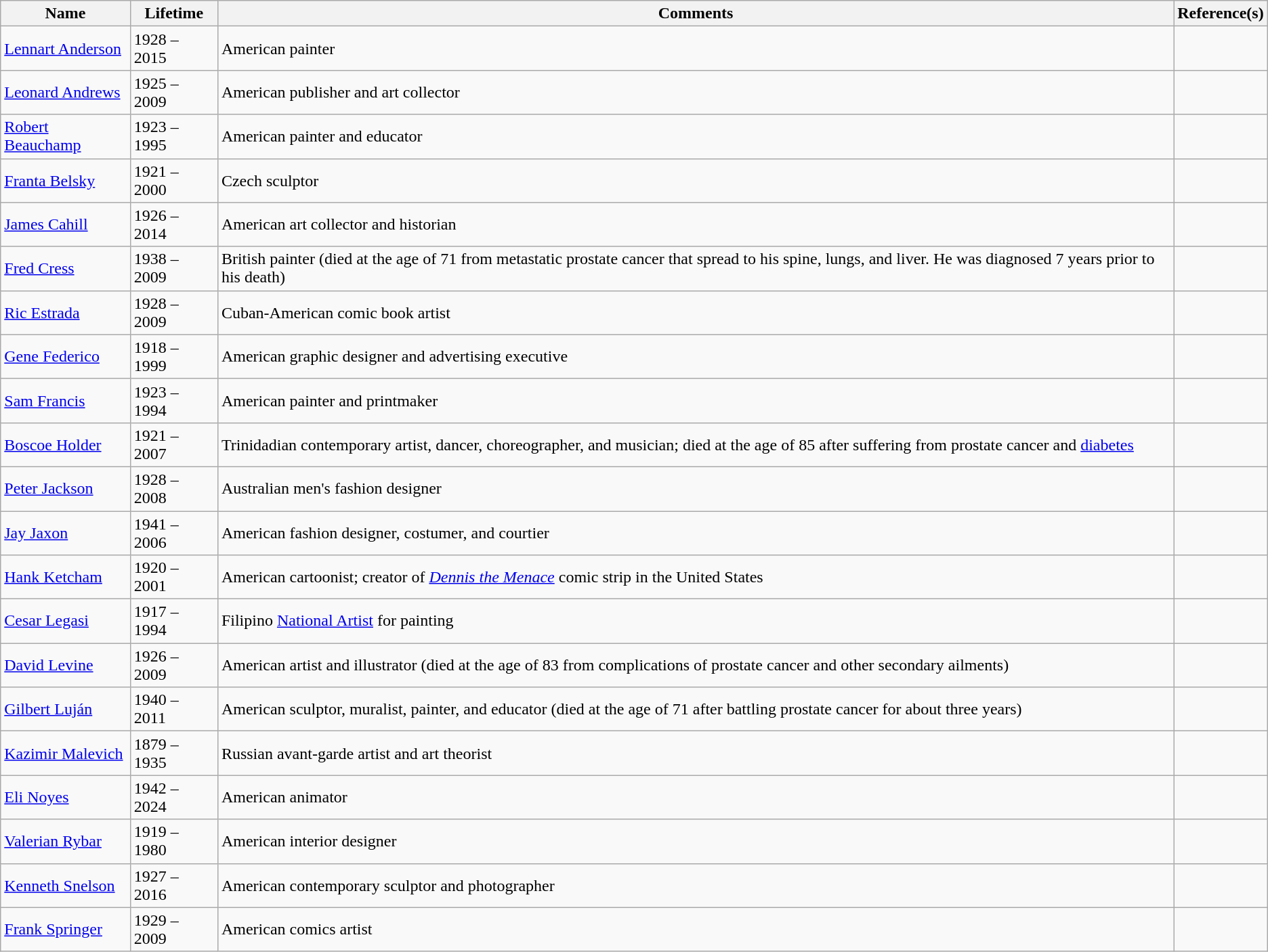<table class="wikitable">
<tr>
<th>Name</th>
<th>Lifetime</th>
<th>Comments</th>
<th>Reference(s)</th>
</tr>
<tr>
<td><a href='#'>Lennart Anderson</a></td>
<td>1928 – 2015</td>
<td>American painter</td>
<td></td>
</tr>
<tr>
<td><a href='#'>Leonard Andrews</a></td>
<td>1925 – 2009</td>
<td>American publisher and art collector</td>
<td></td>
</tr>
<tr>
<td><a href='#'>Robert Beauchamp</a></td>
<td>1923 – 1995</td>
<td>American painter and educator</td>
<td></td>
</tr>
<tr>
<td><a href='#'>Franta Belsky</a></td>
<td>1921 – 2000</td>
<td>Czech sculptor</td>
<td></td>
</tr>
<tr>
<td><a href='#'>James Cahill</a></td>
<td>1926 – 2014</td>
<td>American art collector and historian</td>
<td></td>
</tr>
<tr>
<td><a href='#'>Fred Cress</a></td>
<td>1938 – 2009</td>
<td>British painter (died at the age of 71 from metastatic prostate cancer that spread to his spine, lungs, and liver. He was diagnosed 7 years prior to his death)</td>
<td></td>
</tr>
<tr>
<td><a href='#'>Ric Estrada</a></td>
<td>1928 – 2009</td>
<td>Cuban-American comic book artist</td>
<td></td>
</tr>
<tr>
<td><a href='#'>Gene Federico</a></td>
<td>1918 – 1999</td>
<td>American graphic designer and advertising executive</td>
<td></td>
</tr>
<tr>
<td><a href='#'>Sam Francis</a></td>
<td>1923 – 1994</td>
<td>American painter and printmaker</td>
<td></td>
</tr>
<tr>
<td><a href='#'>Boscoe Holder</a></td>
<td>1921 – 2007</td>
<td>Trinidadian contemporary artist, dancer, choreographer, and musician; died at the age of 85 after suffering from prostate cancer and <a href='#'>diabetes</a></td>
<td></td>
</tr>
<tr>
<td><a href='#'>Peter Jackson</a></td>
<td>1928 – 2008</td>
<td>Australian men's fashion designer</td>
<td></td>
</tr>
<tr>
<td><a href='#'>Jay Jaxon</a></td>
<td>1941 – 2006</td>
<td>American fashion designer, costumer, and courtier</td>
<td></td>
</tr>
<tr>
<td><a href='#'>Hank Ketcham</a></td>
<td>1920 – 2001</td>
<td>American cartoonist; creator of <em><a href='#'>Dennis the Menace</a></em> comic strip in the United States</td>
<td></td>
</tr>
<tr>
<td><a href='#'>Cesar Legasi</a></td>
<td>1917 – 1994</td>
<td>Filipino <a href='#'>National Artist</a> for painting</td>
<td></td>
</tr>
<tr>
<td><a href='#'>David Levine</a></td>
<td>1926 – 2009</td>
<td>American artist and illustrator (died at the age of 83 from complications of prostate cancer and other secondary ailments)</td>
<td></td>
</tr>
<tr>
<td><a href='#'>Gilbert Luján</a></td>
<td>1940 – 2011</td>
<td>American sculptor, muralist, painter, and educator (died at the age of 71 after battling prostate cancer for about three years)</td>
<td></td>
</tr>
<tr>
<td><a href='#'>Kazimir Malevich</a></td>
<td>1879 – 1935</td>
<td>Russian avant-garde artist and art theorist</td>
<td></td>
</tr>
<tr>
<td><a href='#'>Eli Noyes</a></td>
<td>1942 – 2024</td>
<td>American animator</td>
<td></td>
</tr>
<tr>
<td><a href='#'>Valerian Rybar</a></td>
<td>1919 – 1980</td>
<td>American interior designer</td>
<td></td>
</tr>
<tr>
<td><a href='#'>Kenneth Snelson</a></td>
<td>1927 – 2016</td>
<td>American contemporary sculptor and photographer</td>
<td></td>
</tr>
<tr>
<td><a href='#'>Frank Springer</a></td>
<td>1929 – 2009</td>
<td>American comics artist</td>
<td></td>
</tr>
</table>
